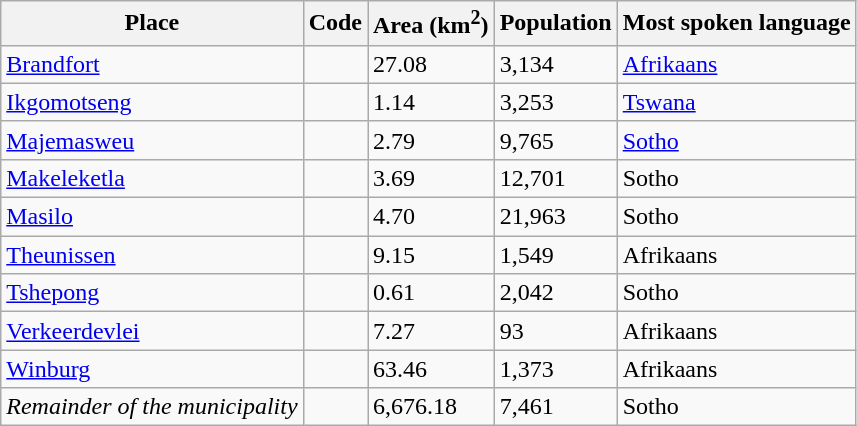<table class="wikitable sortable">
<tr>
<th>Place</th>
<th>Code</th>
<th>Area (km<sup>2</sup>)</th>
<th>Population</th>
<th>Most spoken language</th>
</tr>
<tr>
<td><a href='#'>Brandfort</a></td>
<td></td>
<td>27.08</td>
<td>3,134</td>
<td><a href='#'>Afrikaans</a></td>
</tr>
<tr>
<td><a href='#'>Ikgomotseng</a></td>
<td></td>
<td>1.14</td>
<td>3,253</td>
<td><a href='#'>Tswana</a></td>
</tr>
<tr>
<td><a href='#'>Majemasweu</a></td>
<td></td>
<td>2.79</td>
<td>9,765</td>
<td><a href='#'>Sotho</a></td>
</tr>
<tr>
<td><a href='#'>Makeleketla</a></td>
<td></td>
<td>3.69</td>
<td>12,701</td>
<td>Sotho</td>
</tr>
<tr>
<td><a href='#'>Masilo</a></td>
<td></td>
<td>4.70</td>
<td>21,963</td>
<td>Sotho</td>
</tr>
<tr>
<td><a href='#'>Theunissen</a></td>
<td></td>
<td>9.15</td>
<td>1,549</td>
<td>Afrikaans</td>
</tr>
<tr>
<td><a href='#'>Tshepong</a></td>
<td></td>
<td>0.61</td>
<td>2,042</td>
<td>Sotho</td>
</tr>
<tr>
<td><a href='#'>Verkeerdevlei</a></td>
<td></td>
<td>7.27</td>
<td>93</td>
<td>Afrikaans</td>
</tr>
<tr>
<td><a href='#'>Winburg</a></td>
<td></td>
<td>63.46</td>
<td>1,373</td>
<td>Afrikaans</td>
</tr>
<tr>
<td><em>Remainder of the municipality</em></td>
<td></td>
<td>6,676.18</td>
<td>7,461</td>
<td>Sotho</td>
</tr>
</table>
